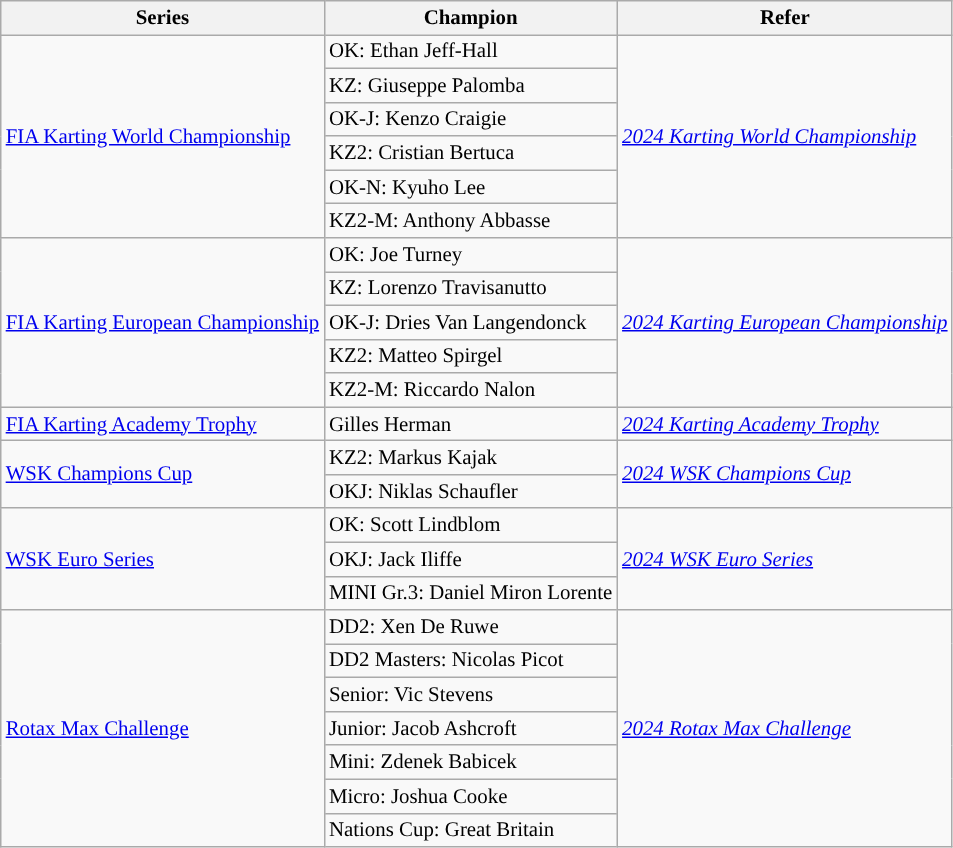<table class="wikitable" style="font-size:87%;">
<tr font-weight:bold">
<th>Series</th>
<th>Champion</th>
<th>Refer</th>
</tr>
<tr>
<td rowspan=6><a href='#'>FIA Karting World Championship</a></td>
<td>OK:  Ethan Jeff-Hall</td>
<td rowspan=6><em><a href='#'>2024 Karting World Championship</a></em></td>
</tr>
<tr>
<td>KZ:  Giuseppe Palomba</td>
</tr>
<tr>
<td>OK-J:  Kenzo Craigie</td>
</tr>
<tr>
<td>KZ2:  Cristian Bertuca</td>
</tr>
<tr>
<td>OK-N:  Kyuho Lee</td>
</tr>
<tr>
<td>KZ2-M:  Anthony Abbasse</td>
</tr>
<tr>
<td rowspan=5><a href='#'>FIA Karting European Championship</a></td>
<td>OK:  Joe Turney</td>
<td rowspan=5><em><a href='#'>2024 Karting European Championship</a></em></td>
</tr>
<tr>
<td>KZ:  Lorenzo Travisanutto</td>
</tr>
<tr>
<td>OK-J:  Dries Van Langendonck</td>
</tr>
<tr>
<td>KZ2:  Matteo Spirgel</td>
</tr>
<tr>
<td>KZ2-M:  Riccardo Nalon</td>
</tr>
<tr>
<td><a href='#'>FIA Karting Academy Trophy</a></td>
<td> Gilles Herman</td>
<td><em><a href='#'>2024 Karting Academy Trophy</a></em></td>
</tr>
<tr>
<td rowspan=2><a href='#'>WSK Champions Cup</a></td>
<td>KZ2:  Markus Kajak</td>
<td rowspan=2><em><a href='#'>2024 WSK Champions Cup</a></em></td>
</tr>
<tr>
<td>OKJ:  Niklas Schaufler</td>
</tr>
<tr>
<td rowspan=3><a href='#'>WSK Euro Series</a></td>
<td>OK:  Scott Lindblom</td>
<td rowspan=3><em><a href='#'>2024 WSK Euro Series</a></em></td>
</tr>
<tr>
<td>OKJ:  Jack Iliffe</td>
</tr>
<tr>
<td>MINI Gr.3:  Daniel Miron Lorente</td>
</tr>
<tr>
<td rowspan=7><a href='#'>Rotax Max Challenge</a></td>
<td>DD2:  Xen De Ruwe</td>
<td rowspan=7><em><a href='#'>2024 Rotax Max Challenge</a></em></td>
</tr>
<tr>
<td>DD2 Masters:  Nicolas Picot</td>
</tr>
<tr>
<td>Senior:  Vic Stevens</td>
</tr>
<tr>
<td>Junior:  Jacob Ashcroft</td>
</tr>
<tr>
<td>Mini:  Zdenek Babicek</td>
</tr>
<tr>
<td>Micro:  Joshua Cooke</td>
</tr>
<tr>
<td>Nations Cup:  Great Britain</td>
</tr>
</table>
